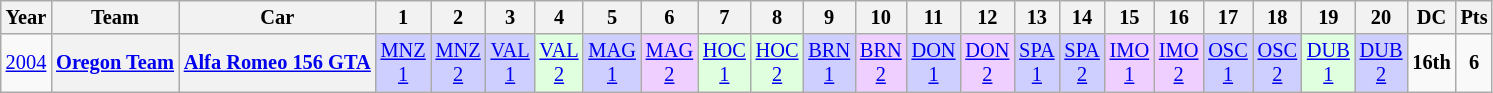<table class="wikitable" style="text-align:center; font-size:85%">
<tr>
<th>Year</th>
<th>Team</th>
<th>Car</th>
<th>1</th>
<th>2</th>
<th>3</th>
<th>4</th>
<th>5</th>
<th>6</th>
<th>7</th>
<th>8</th>
<th>9</th>
<th>10</th>
<th>11</th>
<th>12</th>
<th>13</th>
<th>14</th>
<th>15</th>
<th>16</th>
<th>17</th>
<th>18</th>
<th>19</th>
<th>20</th>
<th>DC</th>
<th>Pts</th>
</tr>
<tr>
<td><a href='#'>2004</a></td>
<th><a href='#'>Oregon Team</a></th>
<th><a href='#'>Alfa Romeo 156 GTA</a></th>
<td style="background:#cfcfff;"><a href='#'>MNZ<br>1</a><br></td>
<td style="background:#cfcfff;"><a href='#'>MNZ<br>2</a><br></td>
<td style="background:#cfcfff;"><a href='#'>VAL<br>1</a><br></td>
<td style="background:#DFFFDF;"><a href='#'>VAL<br>2</a><br></td>
<td style="background:#cfcfff;"><a href='#'>MAG<br>1</a><br></td>
<td style="background:#EFCFFF;"><a href='#'>MAG<br>2</a><br></td>
<td style="background:#DFFFDF;"><a href='#'>HOC<br>1</a><br></td>
<td style="background:#DFFFDF;"><a href='#'>HOC<br>2</a><br></td>
<td style="background:#cfcfff;"><a href='#'>BRN<br>1</a><br></td>
<td style="background:#EFCFFF;"><a href='#'>BRN<br>2</a><br></td>
<td style="background:#cfcfff;"><a href='#'>DON<br>1</a><br></td>
<td style="background:#EFCFFF;"><a href='#'>DON<br>2</a><br></td>
<td style="background:#cfcfff;"><a href='#'>SPA<br>1</a><br></td>
<td style="background:#cfcfff;"><a href='#'>SPA<br>2</a><br></td>
<td style="background:#EFCFFF;"><a href='#'>IMO<br>1</a><br></td>
<td style="background:#EFCFFF;"><a href='#'>IMO<br>2</a><br></td>
<td style="background:#cfcfff;"><a href='#'>OSC<br>1</a><br></td>
<td style="background:#cfcfff;"><a href='#'>OSC<br>2</a><br></td>
<td style="background:#DFFFDF;"><a href='#'>DUB<br>1</a><br></td>
<td style="background:#cfcfff;"><a href='#'>DUB<br>2</a><br></td>
<td><strong>16th</strong></td>
<td><strong>6</strong></td>
</tr>
</table>
